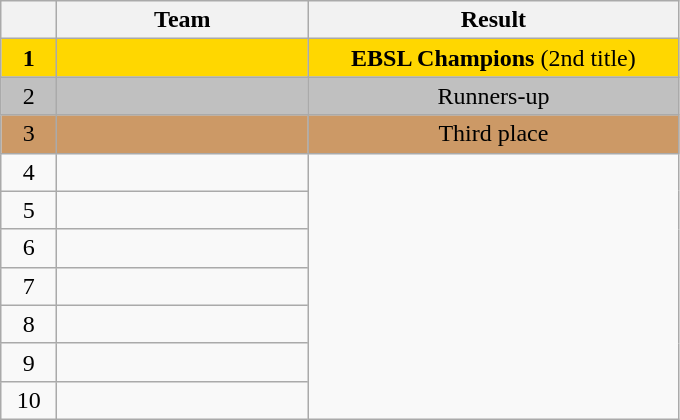<table class="wikitable" style="text-align: center; font-size: 100%;">
<tr>
<th width="30"></th>
<th width="160">Team</th>
<th width="240">Result</th>
</tr>
<tr style="background-color: gold;">
<td><strong>1</strong></td>
<td align=left><strong></strong> <div></div></td>
<td><strong>EBSL Champions</strong> (2nd title)</td>
</tr>
<tr style="background-color: silver;">
<td>2</td>
<td align=left> <div></div></td>
<td>Runners-up</td>
</tr>
<tr style="background-color: #C96;">
<td>3</td>
<td align=left> <div></div></td>
<td>Third place</td>
</tr>
<tr>
<td>4</td>
<td align=left> <div></div></td>
<td rowspan=7></td>
</tr>
<tr>
<td>5</td>
<td align=left> <div></div></td>
</tr>
<tr>
<td>6</td>
<td align=left> <div></div></td>
</tr>
<tr>
<td>7</td>
<td align=left> <div></div></td>
</tr>
<tr>
<td>8</td>
<td align=left></td>
</tr>
<tr>
<td>9</td>
<td align=left></td>
</tr>
<tr>
<td>10</td>
<td align=left></td>
</tr>
</table>
